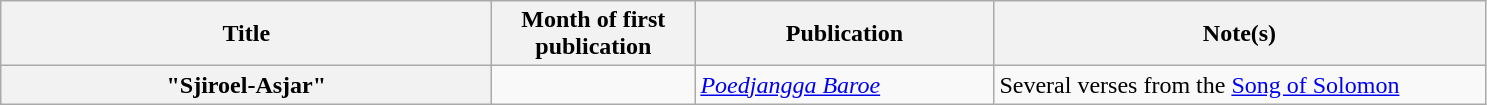<table class="wikitable plainrowheaders unsortable" style="margin-right: 0;">
<tr>
<th scope="col"  style="width:20em;">Title</th>
<th scope="col"  style="width:8em;">Month of first publication</th>
<th scope="col"  style="width:12em;">Publication</th>
<th scope="col"  style="width:20em;">Note(s)</th>
</tr>
<tr>
<th scope="row">"Sjiroel-Asjar"</th>
<td></td>
<td><em><a href='#'>Poedjangga Baroe</a></em>  </td>
<td>Several verses from the <a href='#'>Song of Solomon</a></td>
</tr>
</table>
